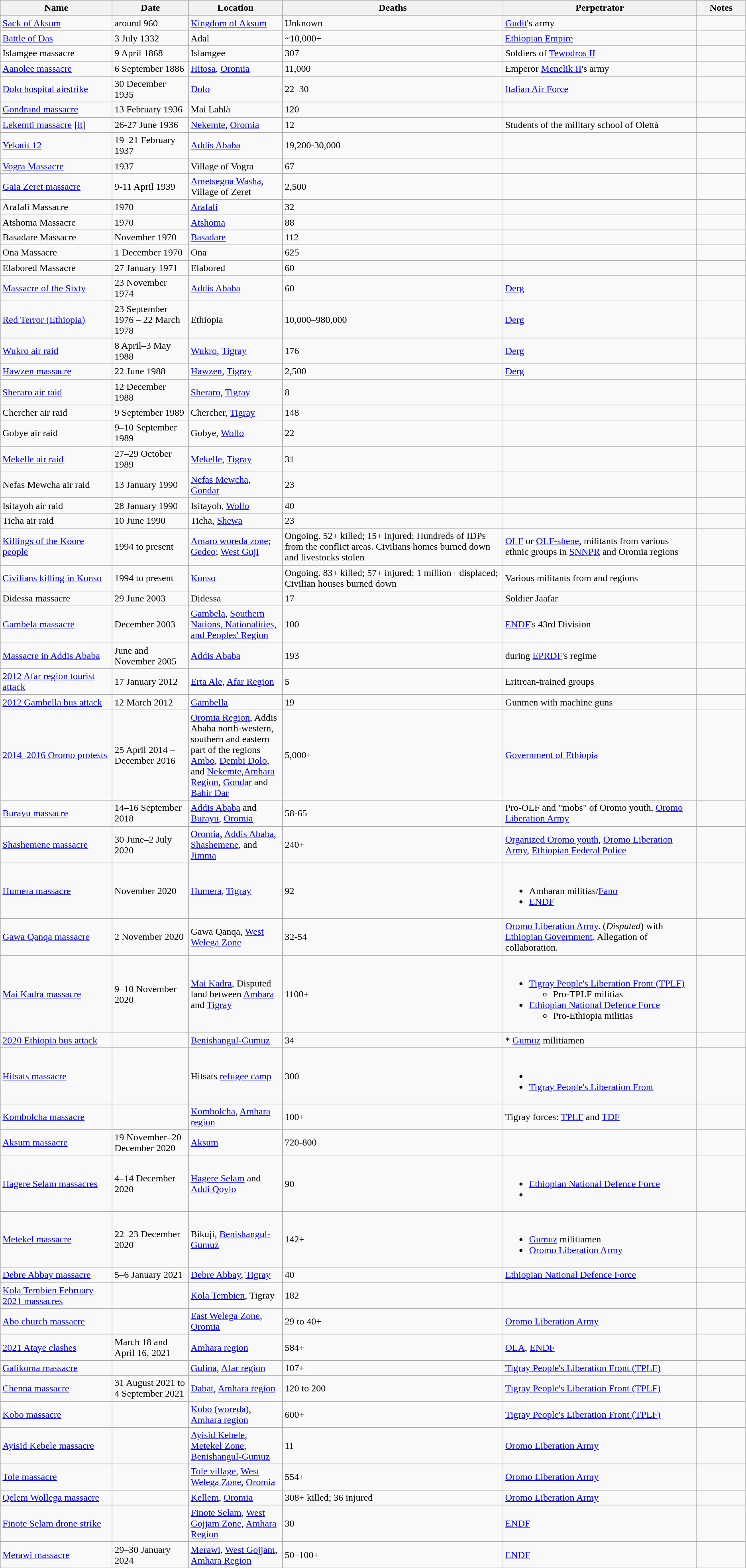<table class="wikitable sortable">
<tr>
<th style="width:180px;">Name</th>
<th style="width:120px;">Date</th>
<th style="width:150px;">Location</th>
<th data-sort-type="number">Deaths</th>
<th>Perpetrator</th>
<th style="width:75px;">Notes</th>
</tr>
<tr>
<td><a href='#'>Sack of Aksum</a></td>
<td>around 960</td>
<td><a href='#'>Kingdom of Aksum</a></td>
<td>Unknown</td>
<td><a href='#'>Gudit</a>'s army</td>
<td></td>
</tr>
<tr>
<td><a href='#'>Battle of Das</a></td>
<td>3 July 1332</td>
<td>Adal</td>
<td>~10,000+</td>
<td> <a href='#'>Ethiopian Empire</a></td>
<td></td>
</tr>
<tr>
<td>Islamgee massacre</td>
<td>9 April 1868</td>
<td>Islamgee</td>
<td>307</td>
<td>Soldiers of <a href='#'>Tewodros II</a></td>
<td></td>
</tr>
<tr>
<td><a href='#'>Aanolee massacre</a></td>
<td>6 September 1886</td>
<td><a href='#'>Hitosa</a>, <a href='#'>Oromia</a></td>
<td>11,000</td>
<td>Emperor <a href='#'>Menelik II</a>'s army</td>
<td></td>
</tr>
<tr>
<td><a href='#'>Dolo hospital airstrike</a></td>
<td>30 December 1935</td>
<td><a href='#'>Dolo</a></td>
<td>22–30</td>
<td> <a href='#'>Italian Air Force</a></td>
<td></td>
</tr>
<tr>
<td><a href='#'>Gondrand massacre</a></td>
<td>13 February 1936</td>
<td>Mai Lahlà</td>
<td>120</td>
<td></td>
<td></td>
</tr>
<tr>
<td><a href='#'>Lekemti massacre</a> [<a href='#'>it</a>]</td>
<td>26-27 June 1936</td>
<td><a href='#'>Nekemte</a>, <a href='#'>Oromia</a></td>
<td>12</td>
<td>Students of the military school of Olettà</td>
<td></td>
</tr>
<tr>
<td><a href='#'>Yekatit 12</a></td>
<td>19–21 February 1937</td>
<td><a href='#'>Addis Ababa</a></td>
<td>19,200-30,000</td>
<td></td>
<td></td>
</tr>
<tr>
<td><a href='#'>Vogra Massacre</a></td>
<td>1937</td>
<td>Village of Vogra</td>
<td>67</td>
<td></td>
<td></td>
</tr>
<tr>
<td><a href='#'>Gaia Zeret massacre</a></td>
<td>9-11 April 1939</td>
<td><a href='#'>Ametsegna Washa</a>, Village of Zeret</td>
<td>2,500</td>
<td></td>
<td></td>
</tr>
<tr>
<td>Arafali Massacre</td>
<td>1970</td>
<td><a href='#'>Arafali</a></td>
<td>32</td>
<td></td>
<td></td>
</tr>
<tr>
<td>Atshoma Massacre</td>
<td>1970</td>
<td><a href='#'>Atshoma</a></td>
<td>88</td>
<td></td>
<td></td>
</tr>
<tr>
<td>Basadare Massacre</td>
<td>November 1970</td>
<td><a href='#'>Basadare</a></td>
<td>112</td>
<td></td>
<td></td>
</tr>
<tr>
<td>Ona Massacre</td>
<td>1 December 1970</td>
<td>Ona</td>
<td>625</td>
<td></td>
<td></td>
</tr>
<tr>
<td>Elabored Massacre</td>
<td>27 January 1971</td>
<td>Elabored</td>
<td>60</td>
<td></td>
<td></td>
</tr>
<tr>
<td><a href='#'>Massacre of the Sixty</a></td>
<td>23 November 1974</td>
<td><a href='#'>Addis Ababa</a></td>
<td>60</td>
<td> <a href='#'>Derg</a></td>
<td></td>
</tr>
<tr>
<td><a href='#'>Red Terror (Ethiopia)</a></td>
<td>23 September 1976 – 22 March 1978</td>
<td>Ethiopia</td>
<td>10,000–980,000</td>
<td> <a href='#'>Derg</a></td>
<td></td>
</tr>
<tr>
<td><a href='#'>Wukro air raid</a></td>
<td>8 April–3 May 1988</td>
<td><a href='#'>Wukro</a>, <a href='#'>Tigray</a></td>
<td>176</td>
<td> <a href='#'>Derg</a></td>
<td></td>
</tr>
<tr>
<td><a href='#'>Hawzen massacre</a></td>
<td>22 June 1988</td>
<td><a href='#'>Hawzen</a>, <a href='#'>Tigray</a></td>
<td>2,500</td>
<td> <a href='#'>Derg</a></td>
<td></td>
</tr>
<tr>
<td><a href='#'>Sheraro air raid</a></td>
<td>12 December 1988</td>
<td><a href='#'>Sheraro</a>, <a href='#'>Tigray</a></td>
<td>8</td>
<td></td>
<td></td>
</tr>
<tr>
<td>Chercher air raid</td>
<td>9 September 1989</td>
<td>Chercher, <a href='#'>Tigray</a></td>
<td>148</td>
<td></td>
<td></td>
</tr>
<tr>
<td>Gobye air raid</td>
<td>9–10 September 1989</td>
<td>Gobye, <a href='#'>Wollo</a></td>
<td>22</td>
<td></td>
<td></td>
</tr>
<tr>
<td><a href='#'>Mekelle air raid</a></td>
<td>27–29 October 1989</td>
<td><a href='#'>Mekelle</a>, <a href='#'>Tigray</a></td>
<td>31</td>
<td></td>
<td></td>
</tr>
<tr>
<td>Nefas Mewcha air raid</td>
<td>13 January 1990</td>
<td><a href='#'>Nefas Mewcha</a>, <a href='#'>Gondar</a></td>
<td>23</td>
<td></td>
<td></td>
</tr>
<tr>
<td>Isitayoh air raid</td>
<td>28 January 1990</td>
<td>Isitayoh, <a href='#'>Wollo</a></td>
<td>40</td>
<td></td>
<td></td>
</tr>
<tr>
<td>Ticha air raid</td>
<td>10 June 1990</td>
<td>Ticha, <a href='#'>Shewa</a></td>
<td>23</td>
<td></td>
<td></td>
</tr>
<tr>
<td><a href='#'>Killings of the Koore people</a></td>
<td>1994 to present</td>
<td><a href='#'>Amaro woreda zone</a>; <a href='#'>Gedeo</a>; <a href='#'>West Guji</a></td>
<td>Ongoing. 52+ killed; 15+ injured; Hundreds of IDPs from the conflict areas. Civilians homes burned down and livestocks stolen</td>
<td><a href='#'>OLF</a> or <a href='#'>OLF-shene</a>, militants from various ethnic groups in <a href='#'>SNNPR</a>  and Oromia regions</td>
<td></td>
</tr>
<tr>
<td><a href='#'>Civilians killing in Konso</a></td>
<td>1994 to present</td>
<td><a href='#'>Konso</a></td>
<td>Ongoing. 83+ killed; 57+ injured; 1 million+ displaced; Civilian houses burned down</td>
<td>Various militants from  and  regions</td>
<td></td>
</tr>
<tr>
<td>Didessa massacre</td>
<td>29 June 2003</td>
<td>Didessa</td>
<td>17</td>
<td>Soldier Jaafar</td>
<td></td>
</tr>
<tr>
<td><a href='#'>Gambela massacre</a></td>
<td>December 2003</td>
<td><a href='#'>Gambela</a>, <a href='#'>Southern Nations, Nationalities, and Peoples' Region</a></td>
<td>100</td>
<td><a href='#'>ENDF</a>'s 43rd Division</td>
<td></td>
</tr>
<tr>
<td><a href='#'>Massacre in Addis Ababa</a></td>
<td>June and November 2005</td>
<td><a href='#'>Addis Ababa</a></td>
<td>193</td>
<td> during <a href='#'>EPRDF</a>'s regime</td>
<td></td>
</tr>
<tr>
<td><a href='#'>2012 Afar region tourist attack</a></td>
<td>17 January 2012</td>
<td><a href='#'>Erta Ale</a>, <a href='#'>Afar Region</a></td>
<td>5</td>
<td>Eritrean-trained groups</td>
<td></td>
</tr>
<tr>
<td><a href='#'>2012 Gambella bus attack</a></td>
<td>12 March 2012</td>
<td><a href='#'>Gambella</a></td>
<td>19</td>
<td>Gunmen with machine guns</td>
<td></td>
</tr>
<tr>
<td><a href='#'>2014–2016 Oromo protests</a></td>
<td>25 April 2014 – December 2016</td>
<td><a href='#'>Oromia Region</a>, Addis Ababa north-western, southern and eastern part of the regions <a href='#'>Ambo</a>, <a href='#'>Dembi Dolo</a>, and <a href='#'>Nekemte</a>,<a href='#'>Amhara Region</a>, <a href='#'>Gondar</a> and <a href='#'>Bahir Dar</a></td>
<td>5,000+</td>
<td> <a href='#'>Government of Ethiopia</a></td>
<td></td>
</tr>
<tr>
<td><a href='#'>Burayu massacre</a></td>
<td>14–16 September 2018</td>
<td><a href='#'>Addis Ababa</a> and <a href='#'>Burayu</a>, <a href='#'>Oromia</a></td>
<td>58-65</td>
<td>Pro-OLF and "mobs" of Oromo youth,  <a href='#'>Oromo Liberation Army</a></td>
<td></td>
</tr>
<tr>
<td><a href='#'>Shashemene massacre</a></td>
<td>30 June–2 July 2020</td>
<td><a href='#'>Oromia</a>, <a href='#'>Addis Ababa</a>, <a href='#'>Shashemene</a>, and <a href='#'>Jimma</a></td>
<td>240+</td>
<td><a href='#'>Organized Oromo youth</a>,  <a href='#'>Oromo Liberation Army</a>,  <a href='#'>Ethiopian Federal Police</a></td>
<td></td>
</tr>
<tr>
<td><a href='#'>Humera massacre</a></td>
<td>November 2020</td>
<td><a href='#'>Humera</a>, <a href='#'>Tigray</a></td>
<td>92</td>
<td><br><ul><li> Amharan militias/<a href='#'>Fano</a></li><li> <a href='#'>ENDF</a></li></ul></td>
<td></td>
</tr>
<tr>
<td><a href='#'>Gawa Qanqa massacre</a></td>
<td>2 November 2020</td>
<td>Gawa Qanqa, <a href='#'>West Welega Zone</a></td>
<td>32-54</td>
<td> <a href='#'>Oromo Liberation Army</a>. (<em>Disputed</em>) with  <a href='#'>Ethiopian Government</a>. Allegation of collaboration.</td>
<td></td>
</tr>
<tr>
<td><a href='#'>Mai Kadra massacre</a></td>
<td>9–10 November 2020</td>
<td><a href='#'>Mai Kadra</a>, Disputed land between <a href='#'>Amhara</a> and <a href='#'>Tigray</a></td>
<td>1100+</td>
<td><br><ul><li><a href='#'>Tigray People's Liberation Front (TPLF)</a><ul><li>Pro-TPLF militias</li></ul></li><li><a href='#'>Ethiopian National Defence Force</a><ul><li>Pro-Ethiopia militias</li></ul></li></ul></td>
<td></td>
</tr>
<tr>
<td><a href='#'>2020 Ethiopia bus attack</a></td>
<td></td>
<td><a href='#'>Benishangul-Gumuz</a></td>
<td>34</td>
<td>*  <a href='#'>Gumuz</a> militiamen</td>
<td></td>
</tr>
<tr>
<td><a href='#'>Hitsats massacre</a></td>
<td></td>
<td>Hitsats <a href='#'>refugee camp</a></td>
<td>300</td>
<td><br><ul><li></li><li> <a href='#'>Tigray People's Liberation Front</a></li></ul></td>
</tr>
<tr>
<td><a href='#'>Kombolcha massacre</a></td>
<td></td>
<td><a href='#'>Kombolcha</a>, <a href='#'>Amhara region</a></td>
<td>100+</td>
<td>Tigray forces: <a href='#'>TPLF</a> and  <a href='#'>TDF</a></td>
<td></td>
</tr>
<tr>
<td><a href='#'>Aksum massacre</a></td>
<td>19 November–20 December 2020</td>
<td><a href='#'>Aksum</a></td>
<td>720-800</td>
<td></td>
<td></td>
</tr>
<tr>
<td><a href='#'>Hagere Selam massacres</a></td>
<td>4–14 December 2020</td>
<td><a href='#'>Hagere Selam</a> and <a href='#'>Addi Qoylo</a></td>
<td>90</td>
<td><br><ul><li> <a href='#'>Ethiopian National Defence Force</a></li><li></li></ul></td>
<td></td>
</tr>
<tr>
<td><a href='#'>Metekel massacre</a></td>
<td>22–23 December 2020</td>
<td>Bikuji, <a href='#'>Benishangul-Gumuz</a></td>
<td>142+</td>
<td><br><ul><li> <a href='#'>Gumuz</a> militiamen</li><li> <a href='#'>Oromo Liberation Army</a></li></ul></td>
<td></td>
</tr>
<tr>
<td><a href='#'>Debre Abbay massacre</a></td>
<td>5–6 January 2021</td>
<td><a href='#'>Debre Abbay</a>, <a href='#'>Tigray</a></td>
<td>40</td>
<td> <a href='#'>Ethiopian National Defence Force</a></td>
<td></td>
</tr>
<tr>
<td><a href='#'>Kola Tembien February 2021 massacres</a></td>
<td></td>
<td><a href='#'>Kola Tembien</a>, Tigray</td>
<td>182</td>
<td></td>
<td></td>
</tr>
<tr>
<td><a href='#'>Abo church massacre</a></td>
<td></td>
<td><a href='#'>East Welega Zone</a>, <a href='#'>Oromia</a></td>
<td>29 to 40+</td>
<td> <a href='#'>Oromo Liberation Army</a></td>
<td></td>
</tr>
<tr>
<td><a href='#'>2021 Ataye clashes</a></td>
<td>March 18 and April 16, 2021</td>
<td><a href='#'>Amhara region</a></td>
<td>584+</td>
<td> <a href='#'>OLA</a>,  <a href='#'>ENDF</a></td>
<td></td>
</tr>
<tr>
<td><a href='#'>Galikoma massacre</a></td>
<td></td>
<td><a href='#'>Gulina</a>, <a href='#'>Afar region</a></td>
<td>107+</td>
<td><a href='#'>Tigray People's Liberation Front (TPLF)</a></td>
<td></td>
</tr>
<tr>
<td><a href='#'>Chenna massacre</a></td>
<td>31 August 2021 to 4 September 2021</td>
<td><a href='#'>Dabat</a>, <a href='#'>Amhara region</a></td>
<td>120 to 200</td>
<td><a href='#'>Tigray People's Liberation Front (TPLF)</a></td>
<td></td>
</tr>
<tr>
<td><a href='#'>Kobo massacre</a></td>
<td></td>
<td><a href='#'>Kobo (woreda)</a>, <a href='#'>Amhara region</a></td>
<td>600+</td>
<td><a href='#'>Tigray People's Liberation Front (TPLF)</a></td>
<td></td>
</tr>
<tr>
<td><a href='#'>Ayisid Kebele massacre</a></td>
<td></td>
<td><a href='#'>Ayisid Kebele</a>, <a href='#'>Metekel Zone</a>, <a href='#'>Benishangul-Gumuz</a></td>
<td>11</td>
<td> <a href='#'>Oromo Liberation Army</a></td>
<td></td>
</tr>
<tr>
<td><a href='#'>Tole massacre</a></td>
<td></td>
<td><a href='#'>Tole village</a>, <a href='#'>West Welega Zone</a>, <a href='#'>Oromia</a></td>
<td>554+</td>
<td> <a href='#'>Oromo Liberation Army</a></td>
<td></td>
</tr>
<tr>
<td><a href='#'>Qelem Wollega massacre</a></td>
<td></td>
<td><a href='#'>Kellem</a>, <a href='#'>Oromia</a></td>
<td>308+ killed; 36 injured</td>
<td> <a href='#'>Oromo Liberation Army</a></td>
<td></td>
</tr>
<tr>
<td><a href='#'>Finote Selam drone strike</a></td>
<td></td>
<td><a href='#'>Finote Selam</a>, <a href='#'>West Gojjam Zone</a>, <a href='#'>Amhara Region</a></td>
<td>30</td>
<td> <a href='#'>ENDF</a></td>
<td></td>
</tr>
<tr>
<td><a href='#'>Merawi massacre</a></td>
<td>29–30 January 2024</td>
<td><a href='#'>Merawi</a>, <a href='#'>West Gojjam</a>, <a href='#'>Amhara Region</a></td>
<td>50–100+</td>
<td> <a href='#'>ENDF</a></td>
<td></td>
</tr>
</table>
